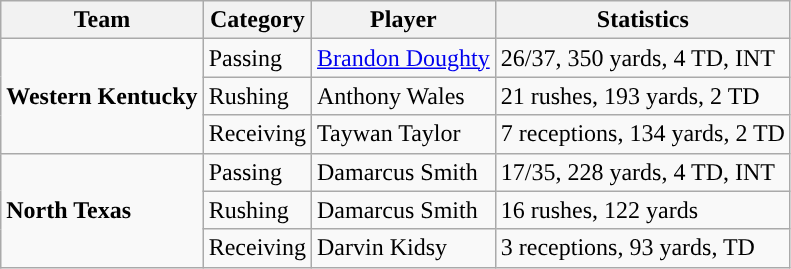<table class="wikitable" style="float: left;">
<tr>
<th>Team</th>
<th>Category</th>
<th>Player</th>
<th>Statistics</th>
</tr>
<tr>
<td rowspan=3><strong>Western Kentucky</strong></td>
<td>Passing</td>
<td><a href='#'>Brandon Doughty</a></td>
<td>26/37, 350 yards, 4 TD, INT</td>
</tr>
<tr>
<td>Rushing</td>
<td>Anthony Wales</td>
<td>21 rushes, 193 yards, 2 TD</td>
</tr>
<tr>
<td>Receiving</td>
<td>Taywan Taylor</td>
<td>7 receptions, 134 yards, 2 TD</td>
</tr>
<tr>
<td rowspan=3><strong>North Texas</strong></td>
<td>Passing</td>
<td>Damarcus Smith</td>
<td>17/35, 228 yards, 4 TD, INT</td>
</tr>
<tr>
<td>Rushing</td>
<td>Damarcus Smith</td>
<td>16 rushes, 122 yards</td>
</tr>
<tr>
<td>Receiving</td>
<td>Darvin Kidsy</td>
<td>3 receptions, 93 yards, TD</td>
</tr>
</table>
